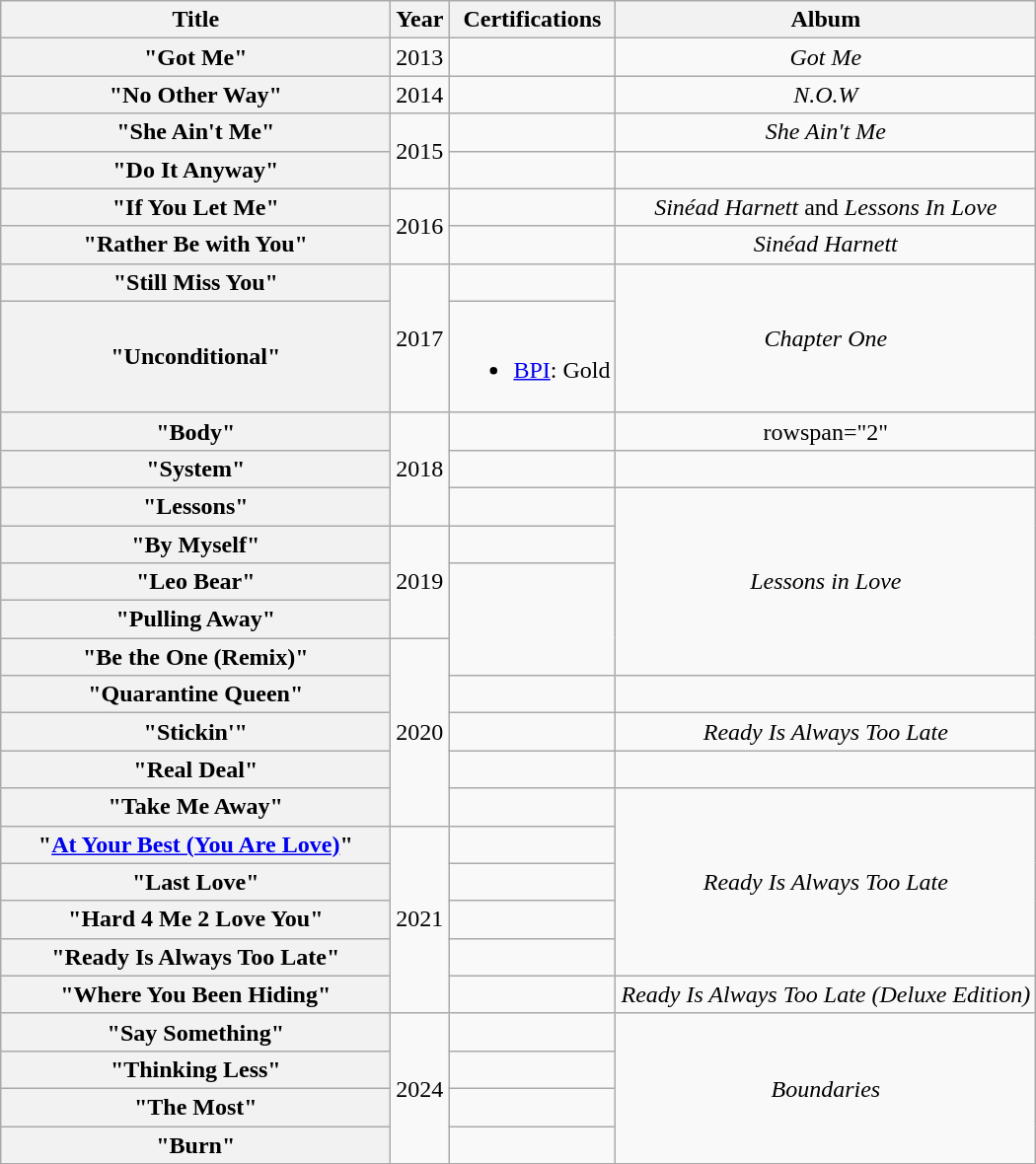<table class="wikitable plainrowheaders" style="text-align:center;">
<tr>
<th scope="col" style="width:16em;">Title</th>
<th scope="col">Year</th>
<th scope="col">Certifications</th>
<th scope="col">Album</th>
</tr>
<tr>
<th scope="row">"Got Me"</th>
<td>2013</td>
<td></td>
<td><em>Got Me</em></td>
</tr>
<tr>
<th scope="row">"No Other Way" </th>
<td>2014</td>
<td></td>
<td><em>N.O.W</em></td>
</tr>
<tr>
<th scope="row">"She Ain't Me"</th>
<td rowspan="2">2015</td>
<td></td>
<td><em>She Ain't Me</em></td>
</tr>
<tr>
<th scope="row">"Do It Anyway"</th>
<td></td>
<td></td>
</tr>
<tr>
<th scope="row">"If You Let Me" </th>
<td rowspan="2">2016</td>
<td></td>
<td><em>Sinéad Harnett</em> and <em>Lessons In Love</em></td>
</tr>
<tr>
<th scope="row">"Rather Be with You"</th>
<td></td>
<td><em>Sinéad Harnett</em></td>
</tr>
<tr>
<th scope="row">"Still Miss You"</th>
<td rowspan="2">2017</td>
<td></td>
<td rowspan="2"><em>Chapter One</em></td>
</tr>
<tr>
<th scope="row">"Unconditional"</th>
<td><br><ul><li><a href='#'>BPI</a>: Gold</li></ul></td>
</tr>
<tr>
<th scope="row">"Body"</th>
<td rowspan="3">2018</td>
<td></td>
<td>rowspan="2" </td>
</tr>
<tr>
<th scope="row">"System" </th>
<td></td>
</tr>
<tr>
<th scope="row">"Lessons"</th>
<td></td>
<td rowspan="5"><em>Lessons in Love</em></td>
</tr>
<tr>
<th scope="row">"By Myself"</th>
<td rowspan="3">2019</td>
<td></td>
</tr>
<tr>
<th scope="row">"Leo Bear"</th>
</tr>
<tr>
<th scope="row">"Pulling Away" </th>
</tr>
<tr>
<th scope="row">"Be the One (Remix)" </th>
<td rowspan="5">2020</td>
</tr>
<tr>
<th scope="row">"Quarantine Queen"</th>
<td></td>
<td></td>
</tr>
<tr>
<th scope="row">"Stickin'"  </th>
<td></td>
<td rowspan="1"><em>Ready Is Always Too Late</em></td>
</tr>
<tr>
<th scope="row">"Real Deal" </th>
<td></td>
<td></td>
</tr>
<tr>
<th scope="row">"Take Me Away" </th>
<td></td>
<td rowspan="5"><em>Ready Is Always Too Late</em></td>
</tr>
<tr>
<th scope="row">"<a href='#'>At Your Best (You Are Love)</a>"</th>
<td rowspan="5">2021</td>
<td></td>
</tr>
<tr>
<th scope="row">"Last Love"</th>
<td></td>
</tr>
<tr>
<th scope="row">"Hard 4 Me 2 Love You"</th>
<td></td>
</tr>
<tr>
<th scope="row">"Ready Is Always Too Late"</th>
<td></td>
</tr>
<tr>
<th scope="row">"Where You Been Hiding"</th>
<td></td>
<td><em>Ready Is Always Too Late (Deluxe Edition)</em></td>
</tr>
<tr>
<th scope="row">"Say Something"</th>
<td rowspan="4">2024</td>
<td></td>
<td rowspan="4"><em>Boundaries</em></td>
</tr>
<tr>
<th scope="row">"Thinking Less"</th>
<td></td>
</tr>
<tr>
<th scope="row">"The Most"</th>
<td></td>
</tr>
<tr>
<th scope="row">"Burn"</th>
<td></td>
</tr>
<tr>
</tr>
</table>
